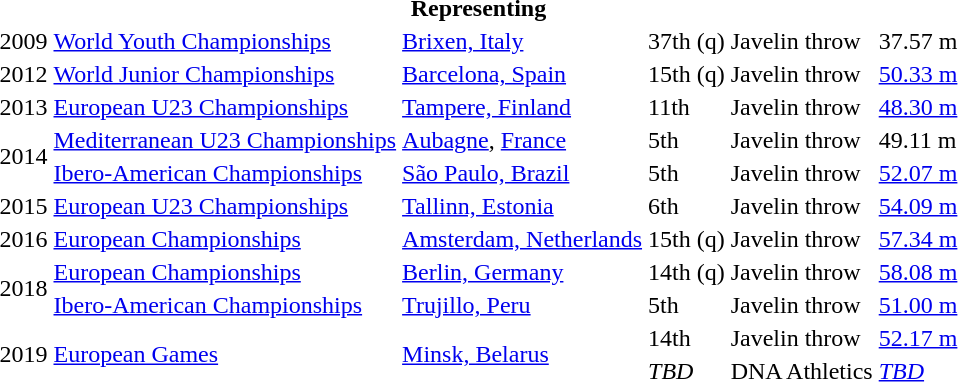<table>
<tr>
<th colspan="6">Representing </th>
</tr>
<tr>
<td>2009</td>
<td><a href='#'>World Youth Championships</a></td>
<td><a href='#'>Brixen, Italy</a></td>
<td>37th (q)</td>
<td>Javelin throw</td>
<td>37.57 m</td>
</tr>
<tr>
<td>2012</td>
<td><a href='#'>World Junior Championships</a></td>
<td><a href='#'>Barcelona, Spain</a></td>
<td>15th (q)</td>
<td>Javelin throw</td>
<td><a href='#'>50.33 m</a></td>
</tr>
<tr>
<td>2013</td>
<td><a href='#'>European U23 Championships</a></td>
<td><a href='#'>Tampere, Finland</a></td>
<td>11th</td>
<td>Javelin throw</td>
<td><a href='#'>48.30 m</a></td>
</tr>
<tr>
<td rowspan=2>2014</td>
<td><a href='#'>Mediterranean U23 Championships</a></td>
<td><a href='#'>Aubagne</a>, <a href='#'>France</a></td>
<td>5th</td>
<td>Javelin throw</td>
<td>49.11 m</td>
</tr>
<tr>
<td><a href='#'>Ibero-American Championships</a></td>
<td><a href='#'>São Paulo, Brazil</a></td>
<td>5th</td>
<td>Javelin throw</td>
<td><a href='#'>52.07 m</a></td>
</tr>
<tr>
<td>2015</td>
<td><a href='#'>European U23 Championships</a></td>
<td><a href='#'>Tallinn, Estonia</a></td>
<td>6th</td>
<td>Javelin throw</td>
<td><a href='#'>54.09 m</a></td>
</tr>
<tr>
<td>2016</td>
<td><a href='#'>European Championships</a></td>
<td><a href='#'>Amsterdam, Netherlands</a></td>
<td>15th (q)</td>
<td>Javelin throw</td>
<td><a href='#'>57.34 m</a></td>
</tr>
<tr>
<td rowspan=2>2018</td>
<td><a href='#'>European Championships</a></td>
<td><a href='#'>Berlin, Germany</a></td>
<td>14th (q)</td>
<td>Javelin throw</td>
<td><a href='#'>58.08 m</a></td>
</tr>
<tr>
<td><a href='#'>Ibero-American Championships</a></td>
<td><a href='#'>Trujillo, Peru</a></td>
<td>5th</td>
<td>Javelin throw</td>
<td><a href='#'>51.00 m</a></td>
</tr>
<tr>
<td rowspan=2>2019</td>
<td rowspan=2><a href='#'>European Games</a></td>
<td rowspan=2><a href='#'>Minsk, Belarus</a></td>
<td>14th</td>
<td>Javelin throw</td>
<td><a href='#'>52.17 m</a></td>
</tr>
<tr>
<td><em>TBD</em></td>
<td>DNA Athletics</td>
<td><a href='#'><em>TBD</em></a></td>
</tr>
</table>
